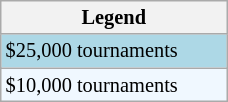<table class="wikitable" style="font-size:85%; width:12%;">
<tr>
<th>Legend</th>
</tr>
<tr style="background:lightblue;">
<td>$25,000 tournaments</td>
</tr>
<tr style="background:#f0f8ff;">
<td>$10,000 tournaments</td>
</tr>
</table>
